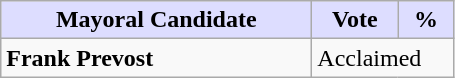<table class="wikitable">
<tr>
<th style="background:#ddf; width:200px;">Mayoral Candidate</th>
<th style="background:#ddf; width:50px;">Vote</th>
<th style="background:#ddf; width:30px;">%</th>
</tr>
<tr>
<td><strong>Frank Prevost</strong></td>
<td colspan="2">Acclaimed</td>
</tr>
</table>
